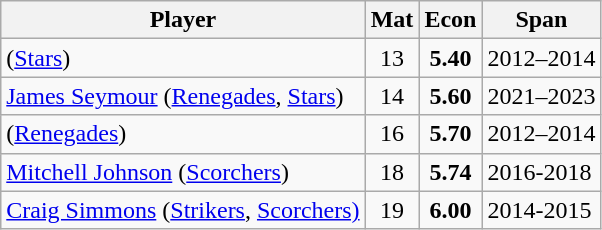<table class="wikitable" style="text-align:center">
<tr>
<th>Player</th>
<th>Mat</th>
<th>Econ</th>
<th>Span</th>
</tr>
<tr>
<td style="text-align:left"><span><a href='#'></a></span>  <span>(<a href='#'>Stars</a>)</span></td>
<td>13</td>
<td><strong>5.40</strong></td>
<td style="text-align:left">2012–2014</td>
</tr>
<tr>
<td style="text-align:left"><span><a href='#'></a> <a href='#'></a></span> <a href='#'>James Seymour</a> <span>(<a href='#'>Renegades</a>, <a href='#'>Stars</a>)</span></td>
<td>14</td>
<td><strong>5.60</strong></td>
<td style="text-align:left">2021–2023</td>
</tr>
<tr>
<td style="text-align:left"><span><a href='#'></a></span>  <span>(<a href='#'>Renegades</a>)</span></td>
<td>16</td>
<td><strong>5.70</strong></td>
<td style="text-align:left">2012–2014</td>
</tr>
<tr>
<td style="text-align:left"><span><a href='#'></a></span> <a href='#'>Mitchell Johnson</a> <span>(<a href='#'>Scorchers</a>)</span></td>
<td>18</td>
<td><strong>5.74</strong></td>
<td style="text-align:left">2016-2018</td>
</tr>
<tr>
<td style="text-align:left"><a href='#'><span></span></a> <a href='#'><span></span></a> <a href='#'>Craig Simmons</a> <span>(<a href='#'>Strikers</a>, <a href='#'>Scorchers)</a></span></td>
<td>19</td>
<td><strong>6.00</strong></td>
<td style="text-align:left">2014-2015</td>
</tr>
</table>
